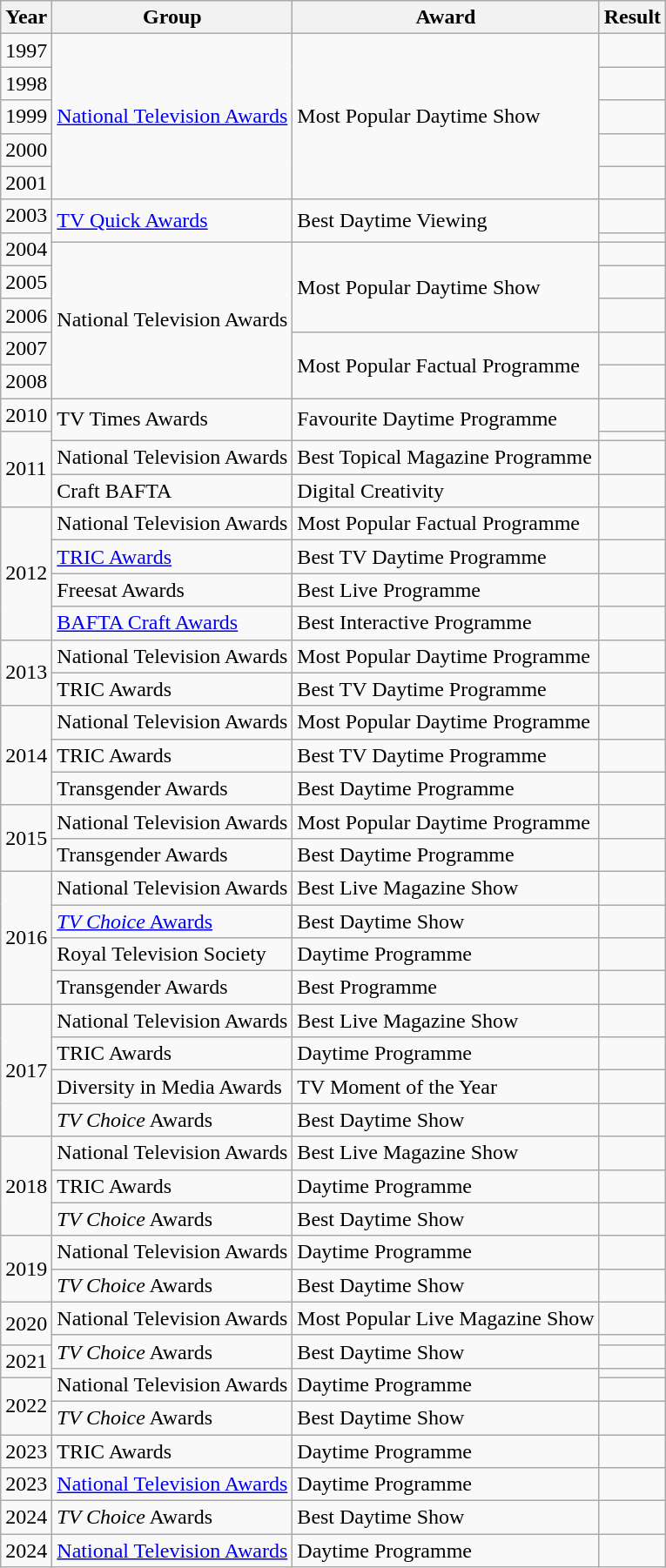<table class="wikitable">
<tr>
<th>Year</th>
<th>Group</th>
<th>Award</th>
<th>Result</th>
</tr>
<tr>
<td>1997</td>
<td rowspan="5"><a href='#'>National Television Awards</a></td>
<td rowspan="5">Most Popular Daytime Show</td>
<td></td>
</tr>
<tr>
<td>1998</td>
<td></td>
</tr>
<tr>
<td>1999</td>
<td></td>
</tr>
<tr>
<td>2000</td>
<td></td>
</tr>
<tr>
<td>2001</td>
<td></td>
</tr>
<tr>
<td>2003</td>
<td rowspan="2"><a href='#'>TV Quick Awards</a></td>
<td rowspan="2">Best Daytime Viewing</td>
<td></td>
</tr>
<tr>
<td rowspan="2">2004</td>
<td></td>
</tr>
<tr>
<td rowspan="5">National Television Awards</td>
<td rowspan="3">Most Popular Daytime Show</td>
<td></td>
</tr>
<tr>
<td>2005</td>
<td></td>
</tr>
<tr>
<td>2006</td>
<td></td>
</tr>
<tr>
<td>2007</td>
<td rowspan="2">Most Popular Factual Programme</td>
<td></td>
</tr>
<tr>
<td>2008</td>
<td></td>
</tr>
<tr>
<td>2010</td>
<td rowspan="2">TV Times Awards</td>
<td rowspan="2">Favourite Daytime Programme</td>
<td></td>
</tr>
<tr>
<td rowspan="3">2011</td>
<td></td>
</tr>
<tr>
<td>National Television Awards</td>
<td>Best Topical Magazine Programme</td>
<td></td>
</tr>
<tr>
<td>Craft BAFTA</td>
<td>Digital Creativity</td>
<td></td>
</tr>
<tr>
<td rowspan=4>2012</td>
<td>National Television Awards</td>
<td>Most Popular Factual Programme</td>
<td></td>
</tr>
<tr>
<td><a href='#'>TRIC Awards</a></td>
<td>Best TV Daytime Programme</td>
<td></td>
</tr>
<tr>
<td>Freesat Awards</td>
<td>Best Live Programme</td>
<td></td>
</tr>
<tr>
<td><a href='#'>BAFTA Craft Awards</a></td>
<td>Best Interactive Programme</td>
<td></td>
</tr>
<tr>
<td rowspan="2">2013</td>
<td>National Television Awards</td>
<td>Most Popular Daytime Programme</td>
<td></td>
</tr>
<tr>
<td>TRIC Awards</td>
<td>Best TV Daytime Programme</td>
<td></td>
</tr>
<tr>
<td rowspan="3">2014</td>
<td>National Television Awards</td>
<td>Most Popular Daytime Programme</td>
<td></td>
</tr>
<tr>
<td>TRIC Awards</td>
<td>Best TV Daytime Programme</td>
<td></td>
</tr>
<tr>
<td>Transgender Awards</td>
<td>Best Daytime Programme</td>
<td></td>
</tr>
<tr>
<td rowspan="2">2015</td>
<td>National Television Awards</td>
<td>Most Popular Daytime Programme</td>
<td></td>
</tr>
<tr>
<td>Transgender Awards</td>
<td>Best Daytime Programme</td>
<td></td>
</tr>
<tr>
<td rowspan=4>2016</td>
<td>National Television Awards</td>
<td>Best Live Magazine Show</td>
<td></td>
</tr>
<tr>
<td><a href='#'><em>TV Choice</em> Awards</a></td>
<td>Best Daytime Show</td>
<td></td>
</tr>
<tr>
<td>Royal Television Society</td>
<td>Daytime Programme</td>
<td></td>
</tr>
<tr>
<td>Transgender Awards</td>
<td>Best Programme</td>
<td></td>
</tr>
<tr>
<td rowspan=4>2017</td>
<td>National Television Awards</td>
<td>Best Live Magazine Show</td>
<td></td>
</tr>
<tr>
<td>TRIC Awards</td>
<td>Daytime Programme</td>
<td></td>
</tr>
<tr>
<td>Diversity in Media Awards</td>
<td>TV Moment of the Year</td>
<td></td>
</tr>
<tr>
<td><em>TV Choice</em> Awards</td>
<td>Best Daytime Show</td>
<td></td>
</tr>
<tr>
<td rowspan=3>2018</td>
<td>National Television Awards</td>
<td>Best Live Magazine Show</td>
<td></td>
</tr>
<tr>
<td>TRIC Awards</td>
<td>Daytime Programme</td>
<td></td>
</tr>
<tr>
<td TV Choice><em>TV Choice</em> Awards</td>
<td>Best Daytime Show</td>
<td></td>
</tr>
<tr>
<td rowspan=2>2019</td>
<td>National Television Awards</td>
<td>Daytime Programme</td>
<td></td>
</tr>
<tr>
<td TV Choice><em>TV Choice</em> Awards</td>
<td>Best Daytime Show</td>
<td></td>
</tr>
<tr>
<td rowspan=2>2020</td>
<td>National Television Awards</td>
<td>Most Popular Live Magazine Show</td>
<td></td>
</tr>
<tr>
<td rowspan=2><em>TV Choice</em> Awards</td>
<td rowspan=2>Best Daytime Show</td>
<td></td>
</tr>
<tr>
<td rowspan=2>2021</td>
<td></td>
</tr>
<tr>
<td rowspan=2>National Television Awards</td>
<td rowspan=2>Daytime Programme</td>
<td></td>
</tr>
<tr>
<td rowspan=2>2022</td>
<td></td>
</tr>
<tr>
<td><em>TV Choice</em> Awards</td>
<td>Best Daytime Show</td>
<td></td>
</tr>
<tr>
<td>2023</td>
<td>TRIC Awards</td>
<td>Daytime Programme</td>
<td></td>
</tr>
<tr>
<td>2023</td>
<td><a href='#'>National Television Awards</a></td>
<td>Daytime Programme</td>
<td></td>
</tr>
<tr>
<td>2024</td>
<td><em>TV Choice</em> Awards</td>
<td>Best Daytime Show</td>
<td></td>
</tr>
<tr>
<td>2024</td>
<td><a href='#'>National Television Awards</a></td>
<td>Daytime Programme</td>
<td></td>
</tr>
</table>
